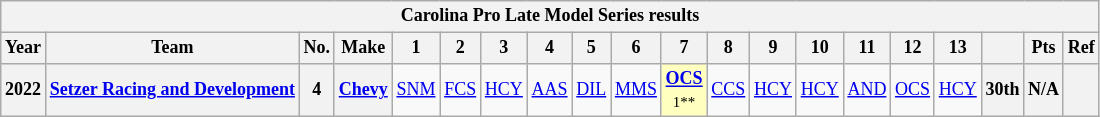<table class="wikitable" style="text-align:center; font-size:75%">
<tr>
<th colspan=45>Carolina Pro Late Model Series results</th>
</tr>
<tr>
<th>Year</th>
<th>Team</th>
<th>No.</th>
<th>Make</th>
<th>1</th>
<th>2</th>
<th>3</th>
<th>4</th>
<th>5</th>
<th>6</th>
<th>7</th>
<th>8</th>
<th>9</th>
<th>10</th>
<th>11</th>
<th>12</th>
<th>13</th>
<th></th>
<th>Pts</th>
<th>Ref</th>
</tr>
<tr>
<th>2022</th>
<th><a href='#'>Setzer Racing and Development</a></th>
<th>4</th>
<th><a href='#'>Chevy</a></th>
<td><a href='#'>SNM</a></td>
<td><a href='#'>FCS</a></td>
<td><a href='#'>HCY</a></td>
<td><a href='#'>AAS</a></td>
<td><a href='#'>DIL</a></td>
<td><a href='#'>MMS</a></td>
<td style="background:#FFFFBF;"><strong><a href='#'>OCS</a></strong><br><small>1**</small></td>
<td><a href='#'>CCS</a></td>
<td><a href='#'>HCY</a></td>
<td><a href='#'>HCY</a></td>
<td><a href='#'>AND</a></td>
<td><a href='#'>OCS</a></td>
<td><a href='#'>HCY</a></td>
<th>30th</th>
<th>N/A</th>
<th></th>
</tr>
</table>
